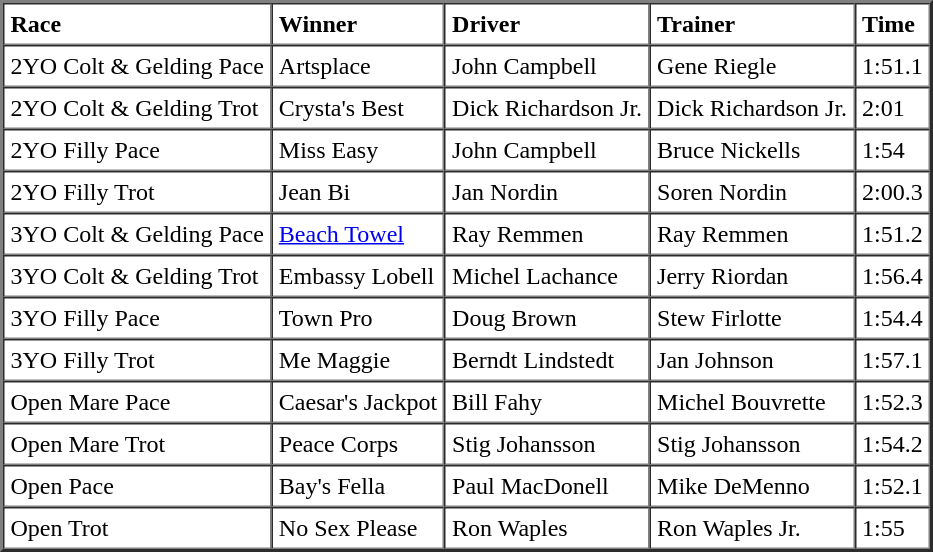<table cellspacing="0" cellpadding="4" border="2">
<tr>
<td><strong>Race</strong></td>
<td><strong>Winner</strong></td>
<td><strong>Driver</strong></td>
<td><strong>Trainer</strong></td>
<td><strong>Time</strong></td>
</tr>
<tr>
<td>2YO Colt & Gelding Pace</td>
<td>Artsplace</td>
<td>John Campbell</td>
<td>Gene Riegle</td>
<td>1:51.1</td>
</tr>
<tr>
<td>2YO Colt & Gelding Trot</td>
<td>Crysta's Best</td>
<td>Dick Richardson Jr.</td>
<td>Dick Richardson Jr.</td>
<td>2:01</td>
</tr>
<tr>
<td>2YO Filly Pace</td>
<td>Miss Easy</td>
<td>John Campbell</td>
<td>Bruce Nickells</td>
<td>1:54</td>
</tr>
<tr>
<td>2YO Filly Trot</td>
<td>Jean Bi</td>
<td>Jan Nordin</td>
<td>Soren Nordin</td>
<td>2:00.3</td>
</tr>
<tr>
<td>3YO Colt & Gelding Pace</td>
<td><a href='#'>Beach Towel</a></td>
<td>Ray Remmen</td>
<td>Ray Remmen</td>
<td>1:51.2</td>
</tr>
<tr>
<td>3YO Colt & Gelding Trot</td>
<td>Embassy Lobell</td>
<td>Michel Lachance</td>
<td>Jerry Riordan</td>
<td>1:56.4</td>
</tr>
<tr>
<td>3YO Filly Pace</td>
<td>Town Pro</td>
<td>Doug Brown</td>
<td>Stew Firlotte</td>
<td>1:54.4</td>
</tr>
<tr>
<td>3YO Filly Trot</td>
<td>Me Maggie</td>
<td>Berndt Lindstedt</td>
<td>Jan Johnson</td>
<td>1:57.1</td>
</tr>
<tr>
<td>Open Mare Pace</td>
<td>Caesar's Jackpot</td>
<td>Bill Fahy</td>
<td>Michel Bouvrette</td>
<td>1:52.3</td>
</tr>
<tr>
<td>Open Mare Trot</td>
<td>Peace Corps</td>
<td>Stig Johansson</td>
<td>Stig Johansson</td>
<td>1:54.2</td>
</tr>
<tr>
<td>Open Pace</td>
<td>Bay's Fella</td>
<td>Paul MacDonell</td>
<td>Mike DeMenno</td>
<td>1:52.1</td>
</tr>
<tr>
<td>Open Trot</td>
<td>No Sex Please</td>
<td>Ron Waples</td>
<td>Ron Waples Jr.</td>
<td>1:55</td>
</tr>
</table>
